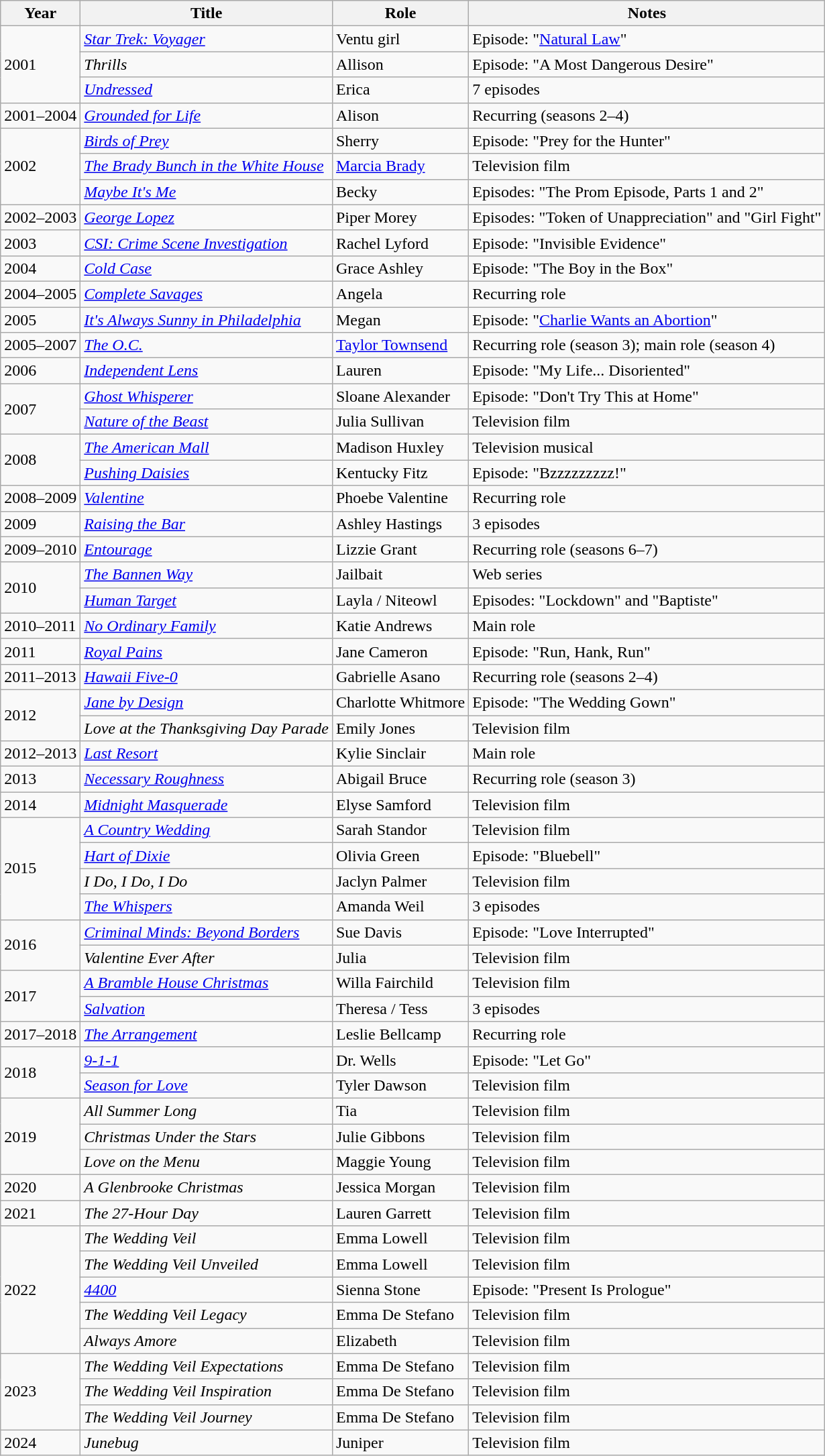<table class="wikitable sortable">
<tr>
<th>Year</th>
<th>Title</th>
<th class="unsortable">Role</th>
<th class="unsortable">Notes</th>
</tr>
<tr>
<td rowspan=3>2001</td>
<td><em><a href='#'>Star Trek: Voyager</a></em></td>
<td>Ventu girl</td>
<td>Episode: "<a href='#'>Natural Law</a>"</td>
</tr>
<tr>
<td><em>Thrills</em></td>
<td>Allison</td>
<td>Episode: "A Most Dangerous Desire"</td>
</tr>
<tr>
<td><em><a href='#'>Undressed</a></em></td>
<td>Erica</td>
<td>7 episodes</td>
</tr>
<tr>
<td>2001–2004</td>
<td><em><a href='#'>Grounded for Life</a></em></td>
<td>Alison</td>
<td>Recurring (seasons 2–4)</td>
</tr>
<tr>
<td rowspan=3>2002</td>
<td><em><a href='#'>Birds of Prey</a></em></td>
<td>Sherry</td>
<td>Episode: "Prey for the Hunter"</td>
</tr>
<tr>
<td data-sort-value="Brady Bunch in the White House, The"><em><a href='#'>The Brady Bunch in the White House</a></em></td>
<td><a href='#'>Marcia Brady</a></td>
<td>Television film</td>
</tr>
<tr>
<td><em><a href='#'>Maybe It's Me</a></em></td>
<td>Becky</td>
<td>Episodes: "The Prom Episode, Parts 1 and 2"</td>
</tr>
<tr>
<td>2002–2003</td>
<td><em><a href='#'>George Lopez</a></em></td>
<td>Piper Morey</td>
<td>Episodes: "Token of Unappreciation" and "Girl Fight"</td>
</tr>
<tr>
<td>2003</td>
<td><em><a href='#'>CSI: Crime Scene Investigation</a></em></td>
<td>Rachel Lyford</td>
<td>Episode: "Invisible Evidence"</td>
</tr>
<tr>
<td>2004</td>
<td><em><a href='#'>Cold Case</a></em></td>
<td>Grace Ashley</td>
<td>Episode: "The Boy in the Box"</td>
</tr>
<tr>
<td>2004–2005</td>
<td><em><a href='#'>Complete Savages</a></em></td>
<td>Angela</td>
<td>Recurring role</td>
</tr>
<tr>
<td>2005</td>
<td><em><a href='#'>It's Always Sunny in Philadelphia</a></em></td>
<td>Megan</td>
<td>Episode: "<a href='#'>Charlie Wants an Abortion</a>"</td>
</tr>
<tr>
<td>2005–2007</td>
<td data-sort-value="O.C., The"><em><a href='#'>The O.C.</a></em></td>
<td><a href='#'>Taylor Townsend</a></td>
<td>Recurring role (season 3); main role (season 4)</td>
</tr>
<tr>
<td>2006</td>
<td><em><a href='#'>Independent Lens</a></em></td>
<td>Lauren</td>
<td>Episode: "My Life... Disoriented"</td>
</tr>
<tr>
<td rowspan=2>2007</td>
<td><em><a href='#'>Ghost Whisperer</a></em></td>
<td>Sloane Alexander</td>
<td>Episode: "Don't Try This at Home"</td>
</tr>
<tr>
<td><em><a href='#'>Nature of the Beast</a></em></td>
<td>Julia Sullivan</td>
<td>Television film</td>
</tr>
<tr>
<td rowspan=2>2008</td>
<td data-sort-value="American Mall, The"><em><a href='#'>The American Mall</a></em></td>
<td>Madison Huxley</td>
<td>Television musical</td>
</tr>
<tr>
<td><em><a href='#'>Pushing Daisies</a></em></td>
<td>Kentucky Fitz</td>
<td>Episode: "Bzzzzzzzzz!"</td>
</tr>
<tr>
<td>2008–2009</td>
<td><em><a href='#'>Valentine</a></em></td>
<td>Phoebe Valentine</td>
<td>Recurring role</td>
</tr>
<tr>
<td>2009</td>
<td><em><a href='#'>Raising the Bar</a></em></td>
<td>Ashley Hastings</td>
<td>3 episodes</td>
</tr>
<tr>
<td>2009–2010</td>
<td><em><a href='#'>Entourage</a></em></td>
<td>Lizzie Grant</td>
<td>Recurring role (seasons 6–7)</td>
</tr>
<tr>
<td rowspan=2>2010</td>
<td data-sort-value="Bannen Way, The"><em><a href='#'>The Bannen Way</a></em></td>
<td>Jailbait</td>
<td>Web series</td>
</tr>
<tr>
<td><em><a href='#'>Human Target</a></em></td>
<td>Layla / Niteowl</td>
<td>Episodes: "Lockdown" and "Baptiste"</td>
</tr>
<tr>
<td>2010–2011</td>
<td><em><a href='#'>No Ordinary Family</a></em></td>
<td>Katie Andrews</td>
<td>Main role</td>
</tr>
<tr>
<td>2011</td>
<td><em><a href='#'>Royal Pains</a></em></td>
<td>Jane Cameron</td>
<td>Episode: "Run, Hank, Run"</td>
</tr>
<tr>
<td>2011–2013</td>
<td><em><a href='#'>Hawaii Five-0</a></em></td>
<td>Gabrielle Asano</td>
<td>Recurring role (seasons 2–4)</td>
</tr>
<tr>
<td rowspan=2>2012</td>
<td><em><a href='#'>Jane by Design</a></em></td>
<td>Charlotte Whitmore</td>
<td>Episode: "The Wedding Gown"</td>
</tr>
<tr>
<td><em>Love at the Thanksgiving Day Parade</em></td>
<td>Emily Jones</td>
<td>Television film</td>
</tr>
<tr>
<td>2012–2013</td>
<td><em><a href='#'>Last Resort</a></em></td>
<td>Kylie Sinclair</td>
<td>Main role</td>
</tr>
<tr>
<td>2013</td>
<td><em><a href='#'>Necessary Roughness</a></em></td>
<td>Abigail Bruce</td>
<td>Recurring role (season 3)</td>
</tr>
<tr>
<td>2014</td>
<td><em><a href='#'>Midnight Masquerade</a></em></td>
<td>Elyse Samford</td>
<td>Television film</td>
</tr>
<tr>
<td rowspan=4>2015</td>
<td data-sort-value="Country Wedding, A"><em><a href='#'>A Country Wedding</a></em></td>
<td>Sarah Standor</td>
<td>Television film</td>
</tr>
<tr>
<td><em><a href='#'>Hart of Dixie</a></em></td>
<td>Olivia Green</td>
<td>Episode: "Bluebell"</td>
</tr>
<tr>
<td><em>I Do, I Do, I Do</em></td>
<td>Jaclyn Palmer</td>
<td>Television film</td>
</tr>
<tr>
<td data-sort-value="Whispers, The"><em><a href='#'>The Whispers</a></em></td>
<td>Amanda Weil</td>
<td>3 episodes</td>
</tr>
<tr>
<td rowspan=2>2016</td>
<td><em><a href='#'>Criminal Minds: Beyond Borders</a></em></td>
<td>Sue Davis</td>
<td>Episode: "Love Interrupted"</td>
</tr>
<tr>
<td><em>Valentine Ever After</em></td>
<td>Julia</td>
<td>Television film</td>
</tr>
<tr>
<td rowspan=2>2017</td>
<td data-sort-value="Bramble House Christmas, A"><em><a href='#'>A Bramble House Christmas</a></em></td>
<td>Willa Fairchild</td>
<td>Television film</td>
</tr>
<tr>
<td><em><a href='#'>Salvation</a></em></td>
<td>Theresa / Tess</td>
<td>3 episodes</td>
</tr>
<tr>
<td>2017–2018</td>
<td data-sort-value="Arrangement, The"><em><a href='#'>The Arrangement</a></em></td>
<td>Leslie Bellcamp</td>
<td>Recurring role</td>
</tr>
<tr>
<td rowspan=2>2018</td>
<td data-sort-value="Nine-One-One"><em><a href='#'>9-1-1</a></em></td>
<td>Dr. Wells</td>
<td>Episode: "Let Go"</td>
</tr>
<tr>
<td><em><a href='#'>Season for Love</a></em></td>
<td>Tyler Dawson</td>
<td>Television film</td>
</tr>
<tr>
<td rowspan=3>2019</td>
<td><em>All Summer Long</em></td>
<td>Tia</td>
<td>Television film</td>
</tr>
<tr>
<td><em>Christmas Under the Stars</em></td>
<td>Julie Gibbons</td>
<td>Television film</td>
</tr>
<tr>
<td><em>Love on the Menu</em></td>
<td>Maggie Young</td>
<td>Television film</td>
</tr>
<tr>
<td>2020</td>
<td data-sort-value="Glenbrooke Christmas, A"><em>A Glenbrooke Christmas</em></td>
<td>Jessica Morgan</td>
<td>Television film</td>
</tr>
<tr>
<td>2021</td>
<td data-sort-value="Twenty-seven-hour Day, The"><em>The 27-Hour Day</em></td>
<td>Lauren Garrett</td>
<td>Television film</td>
</tr>
<tr>
<td rowspan=5>2022</td>
<td data-sort-value="Wedding Veil, The"><em>The Wedding Veil</em></td>
<td>Emma Lowell</td>
<td>Television film</td>
</tr>
<tr>
<td data-sort-value="Wedding Veil Unveiled, The"><em>The Wedding Veil Unveiled</em></td>
<td>Emma Lowell</td>
<td>Television film</td>
</tr>
<tr>
<td data-sort-value="Forty-four hundred"><em><a href='#'>4400</a></em></td>
<td>Sienna Stone</td>
<td>Episode: "Present Is Prologue"</td>
</tr>
<tr>
<td data-sort-value="Wedding Veil Legacy, The"><em>The Wedding Veil Legacy</em></td>
<td>Emma De Stefano</td>
<td>Television film</td>
</tr>
<tr>
<td><em>Always Amore</em></td>
<td>Elizabeth</td>
<td>Television film</td>
</tr>
<tr>
<td rowspan=3>2023</td>
<td data-sort-value="Wedding Veil Expectations, The"><em>The Wedding Veil Expectations</em></td>
<td>Emma De Stefano</td>
<td>Television film</td>
</tr>
<tr>
<td data-sort-value="Wedding Veil Inspiration, The"><em>The Wedding Veil Inspiration</em></td>
<td>Emma De Stefano</td>
<td>Television film</td>
</tr>
<tr>
<td data-sort-value="Wedding Veil Journey, The"><em>The Wedding Veil Journey</em></td>
<td>Emma De Stefano</td>
<td>Television film</td>
</tr>
<tr>
<td>2024</td>
<td><em>Junebug</em></td>
<td>Juniper</td>
<td>Television film</td>
</tr>
</table>
